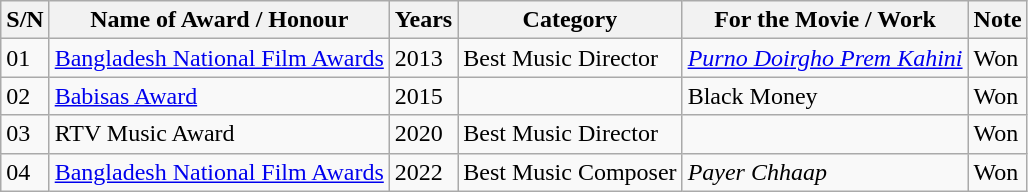<table class="wikitable">
<tr>
<th><strong>S/N</strong></th>
<th><strong>Name of Award / Honour</strong></th>
<th><strong>Years</strong></th>
<th><strong>Category</strong></th>
<th><strong>For the Movie / Work</strong></th>
<th><strong>Note</strong></th>
</tr>
<tr>
<td>01</td>
<td><a href='#'>Bangladesh National Film Awards</a></td>
<td>2013</td>
<td>Best Music Director</td>
<td><em><a href='#'>Purno Doirgho Prem Kahini</a></em></td>
<td>Won</td>
</tr>
<tr>
<td>02</td>
<td><a href='#'>Babisas Award</a></td>
<td>2015</td>
<td></td>
<td>Black Money</td>
<td>Won</td>
</tr>
<tr>
<td>03</td>
<td>RTV Music Award</td>
<td>2020</td>
<td>Best Music Director</td>
<td></td>
<td>Won</td>
</tr>
<tr>
<td>04</td>
<td><a href='#'>Bangladesh National Film Awards</a></td>
<td>2022</td>
<td>Best Music Composer</td>
<td><em>Payer Chhaap</em></td>
<td>Won</td>
</tr>
</table>
